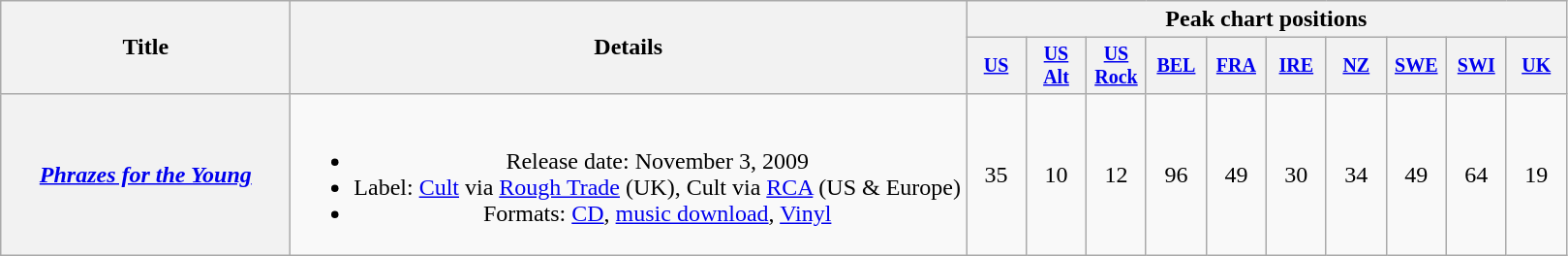<table class="wikitable plainrowheaders" style="text-align:center;">
<tr>
<th rowspan="2" style="width:12em;">Title</th>
<th rowspan="2">Details</th>
<th colspan="10">Peak chart positions</th>
</tr>
<tr style="font-size:smaller;">
<th style="width:35px;"><a href='#'>US</a><br></th>
<th style="width:35px;"><a href='#'>US<br>Alt</a><br></th>
<th style="width:35px;"><a href='#'>US Rock</a><br></th>
<th style="width:35px;"><a href='#'>BEL</a><br></th>
<th style="width:35px;"><a href='#'>FRA</a><br></th>
<th style="width:35px;"><a href='#'>IRE</a><br></th>
<th style="width:35px;"><a href='#'>NZ</a><br></th>
<th style="width:35px;"><a href='#'>SWE</a><br></th>
<th style="width:35px;"><a href='#'>SWI</a><br></th>
<th style="width:35px;"><a href='#'>UK</a><br></th>
</tr>
<tr>
<th scope="row"><em><a href='#'>Phrazes for the Young</a></em></th>
<td><br><ul><li>Release date: November 3, 2009</li><li>Label: <a href='#'>Cult</a> via <a href='#'>Rough Trade</a> (UK), Cult via <a href='#'>RCA</a> (US & Europe)</li><li>Formats: <a href='#'>CD</a>, <a href='#'>music download</a>, <a href='#'>Vinyl</a></li></ul></td>
<td>35</td>
<td>10</td>
<td>12</td>
<td>96</td>
<td>49</td>
<td>30</td>
<td>34</td>
<td>49</td>
<td>64</td>
<td>19</td>
</tr>
</table>
